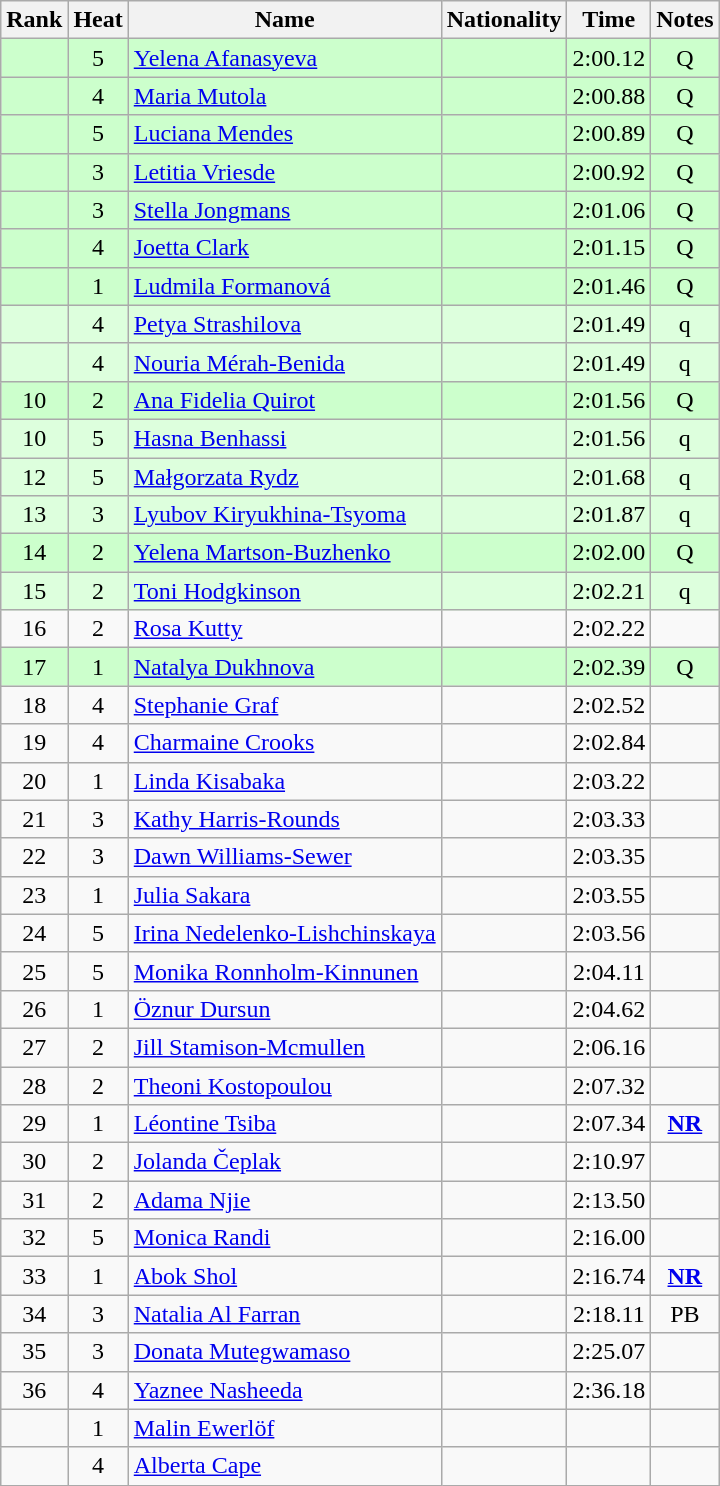<table class="wikitable sortable" style="text-align:center">
<tr>
<th>Rank</th>
<th>Heat</th>
<th>Name</th>
<th>Nationality</th>
<th>Time</th>
<th>Notes</th>
</tr>
<tr bgcolor=ccffcc>
<td></td>
<td>5</td>
<td align=left><a href='#'>Yelena Afanasyeva</a></td>
<td align=left></td>
<td>2:00.12</td>
<td>Q</td>
</tr>
<tr bgcolor=ccffcc>
<td></td>
<td>4</td>
<td align=left><a href='#'>Maria Mutola</a></td>
<td align=left></td>
<td>2:00.88</td>
<td>Q</td>
</tr>
<tr bgcolor=ccffcc>
<td></td>
<td>5</td>
<td align=left><a href='#'>Luciana Mendes</a></td>
<td align=left></td>
<td>2:00.89</td>
<td>Q</td>
</tr>
<tr bgcolor=ccffcc>
<td></td>
<td>3</td>
<td align=left><a href='#'>Letitia Vriesde</a></td>
<td align=left></td>
<td>2:00.92</td>
<td>Q</td>
</tr>
<tr bgcolor=ccffcc>
<td></td>
<td>3</td>
<td align=left><a href='#'>Stella Jongmans</a></td>
<td align=left></td>
<td>2:01.06</td>
<td>Q</td>
</tr>
<tr bgcolor=ccffcc>
<td></td>
<td>4</td>
<td align=left><a href='#'>Joetta Clark</a></td>
<td align=left></td>
<td>2:01.15</td>
<td>Q</td>
</tr>
<tr bgcolor=ccffcc>
<td></td>
<td>1</td>
<td align=left><a href='#'>Ludmila Formanová</a></td>
<td align=left></td>
<td>2:01.46</td>
<td>Q</td>
</tr>
<tr bgcolor=ddffdd>
<td></td>
<td>4</td>
<td align=left><a href='#'>Petya Strashilova</a></td>
<td align=left></td>
<td>2:01.49</td>
<td>q</td>
</tr>
<tr bgcolor=ddffdd>
<td></td>
<td>4</td>
<td align=left><a href='#'>Nouria Mérah-Benida</a></td>
<td align=left></td>
<td>2:01.49</td>
<td>q</td>
</tr>
<tr bgcolor=ccffcc>
<td>10</td>
<td>2</td>
<td align=left><a href='#'>Ana Fidelia Quirot</a></td>
<td align=left></td>
<td>2:01.56</td>
<td>Q</td>
</tr>
<tr bgcolor=ddffdd>
<td>10</td>
<td>5</td>
<td align=left><a href='#'>Hasna Benhassi</a></td>
<td align=left></td>
<td>2:01.56</td>
<td>q</td>
</tr>
<tr bgcolor=ddffdd>
<td>12</td>
<td>5</td>
<td align=left><a href='#'>Małgorzata Rydz</a></td>
<td align=left></td>
<td>2:01.68</td>
<td>q</td>
</tr>
<tr bgcolor=ddffdd>
<td>13</td>
<td>3</td>
<td align=left><a href='#'>Lyubov Kiryukhina-Tsyoma</a></td>
<td align=left></td>
<td>2:01.87</td>
<td>q</td>
</tr>
<tr bgcolor=ccffcc>
<td>14</td>
<td>2</td>
<td align=left><a href='#'>Yelena Martson-Buzhenko</a></td>
<td align=left></td>
<td>2:02.00</td>
<td>Q</td>
</tr>
<tr bgcolor=ddffdd>
<td>15</td>
<td>2</td>
<td align=left><a href='#'>Toni Hodgkinson</a></td>
<td align=left></td>
<td>2:02.21</td>
<td>q</td>
</tr>
<tr>
<td>16</td>
<td>2</td>
<td align=left><a href='#'>Rosa Kutty</a></td>
<td align=left></td>
<td>2:02.22</td>
<td></td>
</tr>
<tr bgcolor=ccffcc>
<td>17</td>
<td>1</td>
<td align=left><a href='#'>Natalya Dukhnova</a></td>
<td align=left></td>
<td>2:02.39</td>
<td>Q</td>
</tr>
<tr>
<td>18</td>
<td>4</td>
<td align=left><a href='#'>Stephanie Graf</a></td>
<td align=left></td>
<td>2:02.52</td>
<td></td>
</tr>
<tr>
<td>19</td>
<td>4</td>
<td align=left><a href='#'>Charmaine Crooks</a></td>
<td align=left></td>
<td>2:02.84</td>
<td></td>
</tr>
<tr>
<td>20</td>
<td>1</td>
<td align=left><a href='#'>Linda Kisabaka</a></td>
<td align=left></td>
<td>2:03.22</td>
<td></td>
</tr>
<tr>
<td>21</td>
<td>3</td>
<td align=left><a href='#'>Kathy Harris-Rounds</a></td>
<td align=left></td>
<td>2:03.33</td>
<td></td>
</tr>
<tr>
<td>22</td>
<td>3</td>
<td align=left><a href='#'>Dawn Williams-Sewer</a></td>
<td align=left></td>
<td>2:03.35</td>
<td></td>
</tr>
<tr>
<td>23</td>
<td>1</td>
<td align=left><a href='#'>Julia Sakara</a></td>
<td align=left></td>
<td>2:03.55</td>
<td></td>
</tr>
<tr>
<td>24</td>
<td>5</td>
<td align=left><a href='#'>Irina Nedelenko-Lishchinskaya</a></td>
<td align=left></td>
<td>2:03.56</td>
<td></td>
</tr>
<tr>
<td>25</td>
<td>5</td>
<td align=left><a href='#'>Monika Ronnholm-Kinnunen</a></td>
<td align=left></td>
<td>2:04.11</td>
<td></td>
</tr>
<tr>
<td>26</td>
<td>1</td>
<td align=left><a href='#'>Öznur Dursun</a></td>
<td align=left></td>
<td>2:04.62</td>
<td></td>
</tr>
<tr>
<td>27</td>
<td>2</td>
<td align=left><a href='#'>Jill Stamison-Mcmullen</a></td>
<td align=left></td>
<td>2:06.16</td>
<td></td>
</tr>
<tr>
<td>28</td>
<td>2</td>
<td align=left><a href='#'>Theoni Kostopoulou</a></td>
<td align=left></td>
<td>2:07.32</td>
<td></td>
</tr>
<tr>
<td>29</td>
<td>1</td>
<td align=left><a href='#'>Léontine Tsiba</a></td>
<td align=left></td>
<td>2:07.34</td>
<td><strong><a href='#'>NR</a></strong></td>
</tr>
<tr>
<td>30</td>
<td>2</td>
<td align=left><a href='#'>Jolanda Čeplak</a></td>
<td align=left></td>
<td>2:10.97</td>
<td></td>
</tr>
<tr>
<td>31</td>
<td>2</td>
<td align=left><a href='#'>Adama Njie</a></td>
<td align=left></td>
<td>2:13.50</td>
<td></td>
</tr>
<tr>
<td>32</td>
<td>5</td>
<td align=left><a href='#'>Monica Randi</a></td>
<td align=left></td>
<td>2:16.00</td>
<td></td>
</tr>
<tr>
<td>33</td>
<td>1</td>
<td align=left><a href='#'>Abok Shol</a></td>
<td align=left></td>
<td>2:16.74</td>
<td><strong><a href='#'>NR</a></strong></td>
</tr>
<tr>
<td>34</td>
<td>3</td>
<td align=left><a href='#'>Natalia Al Farran</a></td>
<td align=left></td>
<td>2:18.11</td>
<td>PB</td>
</tr>
<tr>
<td>35</td>
<td>3</td>
<td align=left><a href='#'>Donata Mutegwamaso</a></td>
<td align=left></td>
<td>2:25.07</td>
<td></td>
</tr>
<tr>
<td>36</td>
<td>4</td>
<td align=left><a href='#'>Yaznee Nasheeda</a></td>
<td align=left></td>
<td>2:36.18</td>
<td></td>
</tr>
<tr>
<td></td>
<td>1</td>
<td align=left><a href='#'>Malin Ewerlöf</a></td>
<td align=left></td>
<td></td>
<td></td>
</tr>
<tr>
<td></td>
<td>4</td>
<td align=left><a href='#'>Alberta Cape</a></td>
<td align=left></td>
<td></td>
<td></td>
</tr>
</table>
